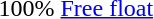<table>
<tr>
<td>100%</td>
<td><a href='#'>Free float</a></td>
</tr>
</table>
